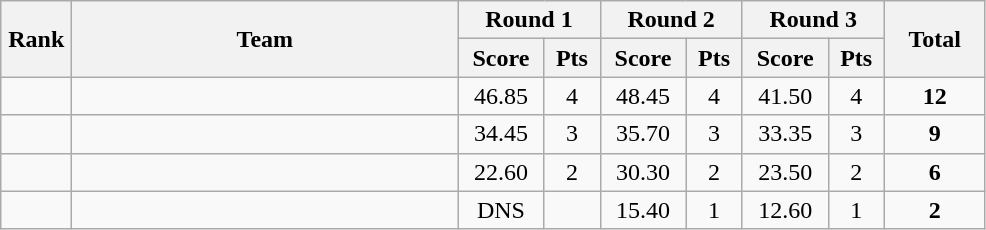<table class=wikitable style="text-align:center">
<tr>
<th width=40 rowspan="2">Rank</th>
<th width=250 rowspan="2">Team</th>
<th colspan="2">Round 1</th>
<th colspan="2">Round 2</th>
<th colspan="2">Round 3</th>
<th width=60 rowspan="2">Total</th>
</tr>
<tr>
<th width=50>Score</th>
<th width=30>Pts</th>
<th width=50>Score</th>
<th width=30>Pts</th>
<th width=50>Score</th>
<th width=30>Pts</th>
</tr>
<tr>
<td></td>
<td align=left></td>
<td>46.85</td>
<td>4</td>
<td>48.45</td>
<td>4</td>
<td>41.50</td>
<td>4</td>
<td><strong>12</strong></td>
</tr>
<tr>
<td></td>
<td align=left></td>
<td>34.45</td>
<td>3</td>
<td>35.70</td>
<td>3</td>
<td>33.35</td>
<td>3</td>
<td><strong>9</strong></td>
</tr>
<tr>
<td></td>
<td align=left></td>
<td>22.60</td>
<td>2</td>
<td>30.30</td>
<td>2</td>
<td>23.50</td>
<td>2</td>
<td><strong>6</strong></td>
</tr>
<tr>
<td></td>
<td align=left></td>
<td>DNS</td>
<td></td>
<td>15.40</td>
<td>1</td>
<td>12.60</td>
<td>1</td>
<td><strong>2</strong></td>
</tr>
</table>
